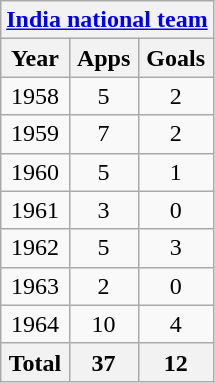<table class="wikitable" style="text-align:center">
<tr>
<th colspan=3><a href='#'>India national team</a></th>
</tr>
<tr>
<th>Year</th>
<th>Apps</th>
<th>Goals</th>
</tr>
<tr>
<td>1958</td>
<td>5</td>
<td>2</td>
</tr>
<tr>
<td>1959</td>
<td>7</td>
<td>2</td>
</tr>
<tr>
<td>1960</td>
<td>5</td>
<td>1</td>
</tr>
<tr>
<td>1961</td>
<td>3</td>
<td>0</td>
</tr>
<tr>
<td>1962</td>
<td>5</td>
<td>3</td>
</tr>
<tr>
<td>1963</td>
<td>2</td>
<td>0</td>
</tr>
<tr>
<td>1964</td>
<td>10</td>
<td>4</td>
</tr>
<tr>
<th>Total</th>
<th>37</th>
<th>12</th>
</tr>
</table>
